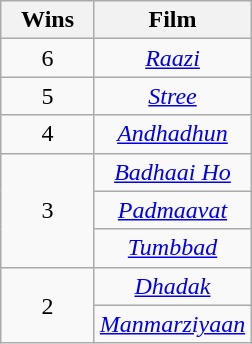<table class="wikitable plainrowheaders" rowspan=2 style="text-align: center;">
<tr>
<th scope="col" style="width:55px;">Wins</th>
<th scope="col" style="text-align:center;">Film</th>
</tr>
<tr>
<td scope=row style="text-align:center">6</td>
<td><em><a href='#'>Raazi</a></em></td>
</tr>
<tr>
<td scope=row style="text-align:center">5</td>
<td><em><a href='#'>Stree</a></em></td>
</tr>
<tr>
<td scope=row style="text-align:center">4</td>
<td><em><a href='#'>Andhadhun</a></em></td>
</tr>
<tr>
<td scope=row rowspan=3 style="text-align:center;">3</td>
<td><em><a href='#'>Badhaai Ho</a></em></td>
</tr>
<tr>
<td><em><a href='#'>Padmaavat</a></em></td>
</tr>
<tr>
<td><em><a href='#'>Tumbbad</a></em></td>
</tr>
<tr>
<td scope=row rowspan=2 style="text-align:center;">2</td>
<td><em><a href='#'>Dhadak</a></em></td>
</tr>
<tr>
<td><em><a href='#'>Manmarziyaan</a></em></td>
</tr>
</table>
